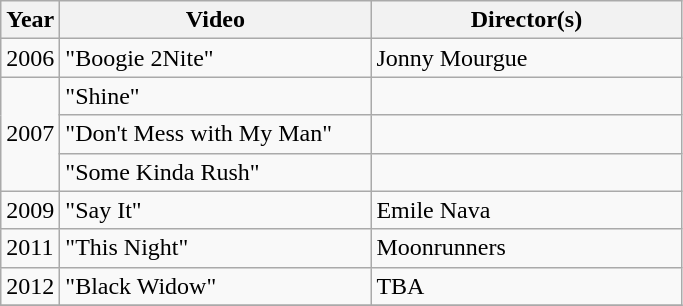<table class="wikitable">
<tr>
<th>Year</th>
<th width="200">Video</th>
<th width="200">Director(s)</th>
</tr>
<tr>
<td>2006</td>
<td>"Boogie 2Nite"</td>
<td>Jonny Mourgue</td>
</tr>
<tr>
<td rowspan="3">2007</td>
<td>"Shine"</td>
<td></td>
</tr>
<tr>
<td>"Don't Mess with My Man"</td>
<td></td>
</tr>
<tr>
<td>"Some Kinda Rush"</td>
<td></td>
</tr>
<tr>
<td>2009</td>
<td>"Say It"</td>
<td>Emile Nava</td>
</tr>
<tr>
<td>2011</td>
<td>"This Night"</td>
<td>Moonrunners</td>
</tr>
<tr>
<td>2012</td>
<td>"Black Widow"</td>
<td>TBA</td>
</tr>
<tr>
</tr>
</table>
